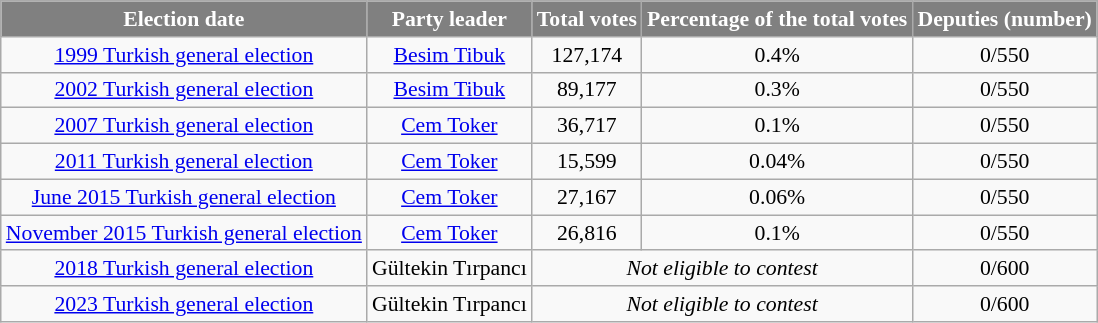<table class="wikitable" style="font-size:0.906em; text-align:center;">
<tr>
<th style="background:grey; color:white; text-align:center;">Election date</th>
<th style="background:grey; color:white; text-align:center;">Party leader</th>
<th style="background:grey; color:white; text-align:center;">Total votes</th>
<th style="background:grey; color:white; text-align:center;">Percentage of the total votes</th>
<th style="background:grey; color:white; text-align:center;">Deputies (number)</th>
</tr>
<tr>
<td><a href='#'>1999 Turkish general election</a></td>
<td><a href='#'>Besim Tibuk</a></td>
<td>127,174</td>
<td>0.4%</td>
<td>0/550</td>
</tr>
<tr>
<td><a href='#'>2002 Turkish general election</a></td>
<td><a href='#'>Besim Tibuk</a></td>
<td>89,177</td>
<td>0.3%</td>
<td>0/550</td>
</tr>
<tr>
<td><a href='#'>2007 Turkish general election</a></td>
<td><a href='#'>Cem Toker</a></td>
<td>36,717</td>
<td>0.1%</td>
<td>0/550</td>
</tr>
<tr>
<td><a href='#'>2011 Turkish general election</a></td>
<td><a href='#'>Cem Toker</a></td>
<td>15,599</td>
<td>0.04%</td>
<td>0/550</td>
</tr>
<tr>
<td><a href='#'>June 2015 Turkish general election</a></td>
<td><a href='#'>Cem Toker</a></td>
<td>27,167</td>
<td>0.06%</td>
<td>0/550</td>
</tr>
<tr>
<td><a href='#'>November 2015 Turkish general election</a></td>
<td><a href='#'>Cem Toker</a></td>
<td>26,816</td>
<td>0.1%</td>
<td>0/550</td>
</tr>
<tr>
<td><a href='#'>2018 Turkish general election</a></td>
<td>Gültekin Tırpancı</td>
<td colspan="2"><em>Not eligible to contest</em></td>
<td>0/600</td>
</tr>
<tr>
<td><a href='#'>2023 Turkish general election</a></td>
<td>Gültekin Tırpancı</td>
<td colspan="2"><em>Not eligible to contest</em></td>
<td>0/600</td>
</tr>
</table>
